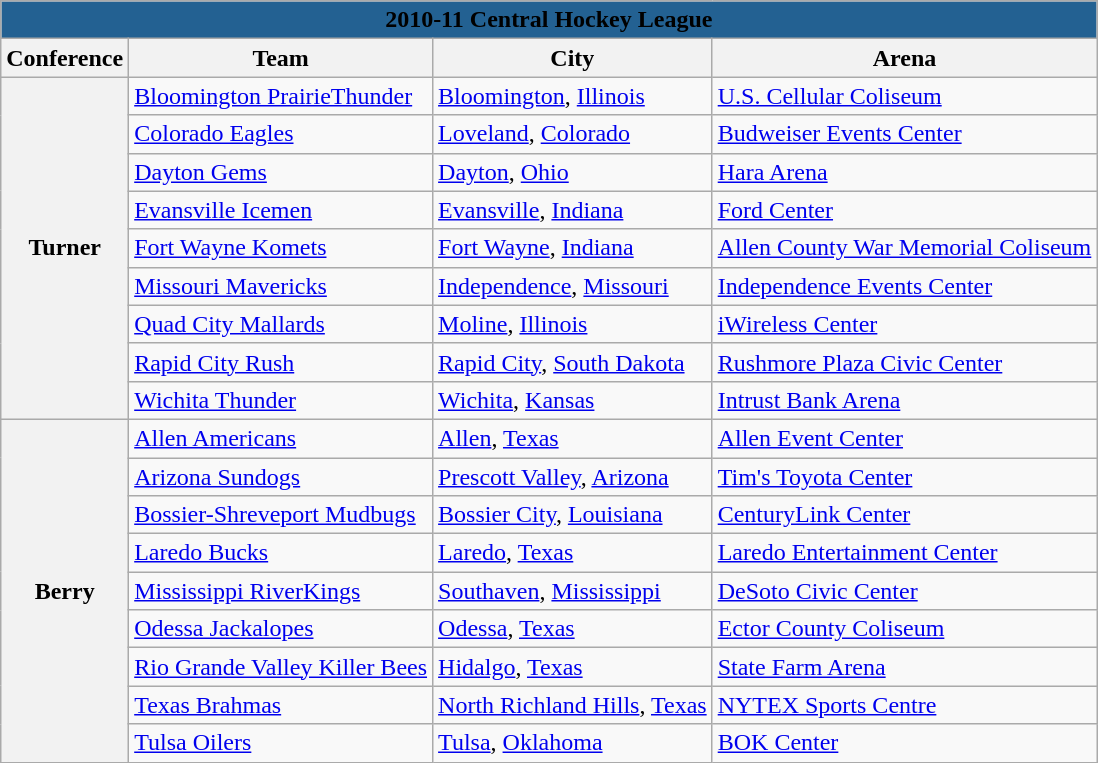<table class="wikitable" style="width:auto">
<tr>
<td bgcolor="#236192" align="center" colspan="5"><strong><span>2010-11 Central Hockey League</span></strong></td>
</tr>
<tr>
<th>Conference</th>
<th>Team</th>
<th>City</th>
<th>Arena</th>
</tr>
<tr>
<th rowspan="9">Turner</th>
<td><a href='#'>Bloomington PrairieThunder</a></td>
<td><a href='#'>Bloomington</a>, <a href='#'>Illinois</a></td>
<td><a href='#'>U.S. Cellular Coliseum</a></td>
</tr>
<tr>
<td><a href='#'>Colorado Eagles</a></td>
<td><a href='#'>Loveland</a>, <a href='#'>Colorado</a></td>
<td><a href='#'>Budweiser Events Center</a></td>
</tr>
<tr>
<td><a href='#'>Dayton Gems</a></td>
<td><a href='#'>Dayton</a>, <a href='#'>Ohio</a></td>
<td><a href='#'>Hara Arena</a></td>
</tr>
<tr>
<td><a href='#'>Evansville Icemen</a></td>
<td><a href='#'>Evansville</a>, <a href='#'>Indiana</a></td>
<td><a href='#'>Ford Center</a></td>
</tr>
<tr>
<td><a href='#'>Fort Wayne Komets</a></td>
<td><a href='#'>Fort Wayne</a>, <a href='#'>Indiana</a></td>
<td><a href='#'>Allen County War Memorial Coliseum</a></td>
</tr>
<tr>
<td><a href='#'>Missouri Mavericks</a></td>
<td><a href='#'>Independence</a>, <a href='#'>Missouri</a></td>
<td><a href='#'>Independence Events Center</a></td>
</tr>
<tr>
<td><a href='#'>Quad City Mallards</a></td>
<td><a href='#'>Moline</a>, <a href='#'>Illinois</a></td>
<td><a href='#'>iWireless Center</a></td>
</tr>
<tr>
<td><a href='#'>Rapid City Rush</a></td>
<td><a href='#'>Rapid City</a>, <a href='#'>South Dakota</a></td>
<td><a href='#'>Rushmore Plaza Civic Center</a></td>
</tr>
<tr>
<td><a href='#'>Wichita Thunder</a></td>
<td><a href='#'>Wichita</a>, <a href='#'>Kansas</a></td>
<td><a href='#'>Intrust Bank Arena</a></td>
</tr>
<tr>
<th rowspan="9">Berry</th>
<td><a href='#'>Allen Americans</a></td>
<td><a href='#'>Allen</a>, <a href='#'>Texas</a></td>
<td><a href='#'>Allen Event Center</a></td>
</tr>
<tr>
<td><a href='#'>Arizona Sundogs</a></td>
<td><a href='#'>Prescott Valley</a>, <a href='#'>Arizona</a></td>
<td><a href='#'>Tim's Toyota Center</a></td>
</tr>
<tr>
<td><a href='#'>Bossier-Shreveport Mudbugs</a></td>
<td><a href='#'>Bossier City</a>, <a href='#'>Louisiana</a></td>
<td><a href='#'>CenturyLink Center</a></td>
</tr>
<tr>
<td><a href='#'>Laredo Bucks</a></td>
<td><a href='#'>Laredo</a>, <a href='#'>Texas</a></td>
<td><a href='#'>Laredo Entertainment Center</a></td>
</tr>
<tr>
<td><a href='#'>Mississippi RiverKings</a></td>
<td><a href='#'>Southaven</a>, <a href='#'>Mississippi</a></td>
<td><a href='#'>DeSoto Civic Center</a></td>
</tr>
<tr>
<td><a href='#'>Odessa Jackalopes</a></td>
<td><a href='#'>Odessa</a>, <a href='#'>Texas</a></td>
<td><a href='#'>Ector County Coliseum</a></td>
</tr>
<tr>
<td><a href='#'>Rio Grande Valley Killer Bees</a></td>
<td><a href='#'>Hidalgo</a>, <a href='#'>Texas</a></td>
<td><a href='#'>State Farm Arena</a></td>
</tr>
<tr>
<td><a href='#'>Texas Brahmas</a></td>
<td><a href='#'>North Richland Hills</a>, <a href='#'>Texas</a></td>
<td><a href='#'>NYTEX Sports Centre</a></td>
</tr>
<tr>
<td><a href='#'>Tulsa Oilers</a></td>
<td><a href='#'>Tulsa</a>, <a href='#'>Oklahoma</a></td>
<td><a href='#'>BOK Center</a></td>
</tr>
</table>
